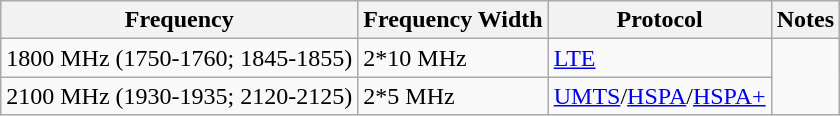<table class="wikitable sortable">
<tr>
<th>Frequency</th>
<th>Frequency Width</th>
<th>Protocol</th>
<th>Notes</th>
</tr>
<tr>
<td>1800 MHz (1750-1760; 1845-1855)</td>
<td>2*10 MHz</td>
<td><a href='#'>LTE</a></td>
<td rowspan=2></td>
</tr>
<tr>
<td>2100 MHz (1930-1935; 2120-2125)</td>
<td>2*5 MHz</td>
<td><a href='#'>UMTS</a>/<a href='#'>HSPA</a>/<a href='#'>HSPA+</a></td>
</tr>
</table>
